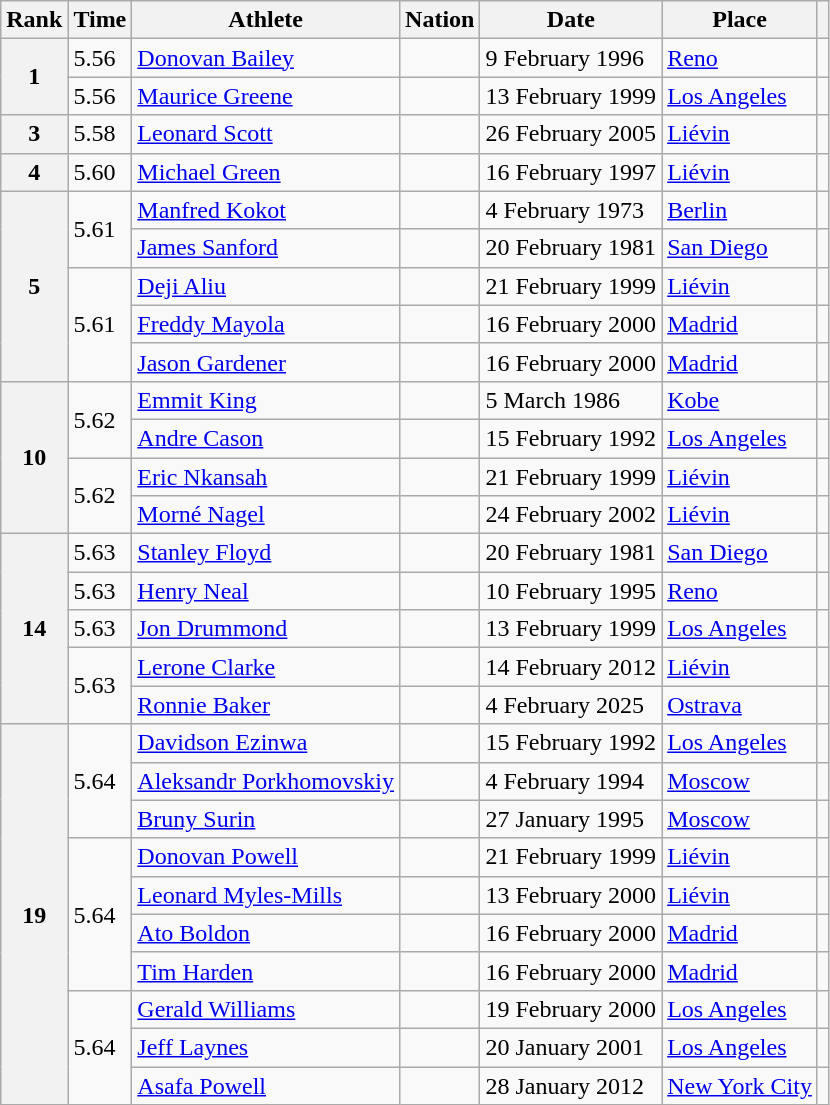<table class="wikitable">
<tr>
<th>Rank</th>
<th>Time</th>
<th>Athlete</th>
<th>Nation</th>
<th>Date</th>
<th>Place</th>
<th></th>
</tr>
<tr>
<th rowspan=2>1</th>
<td>5.56   </td>
<td><a href='#'>Donovan Bailey</a></td>
<td></td>
<td>9 February 1996</td>
<td><a href='#'>Reno</a></td>
<td></td>
</tr>
<tr>
<td>5.56</td>
<td><a href='#'>Maurice Greene</a></td>
<td></td>
<td>13 February 1999</td>
<td><a href='#'>Los Angeles</a></td>
<td></td>
</tr>
<tr>
<th>3</th>
<td>5.58</td>
<td><a href='#'>Leonard Scott</a></td>
<td></td>
<td>26 February 2005</td>
<td><a href='#'>Liévin</a></td>
<td></td>
</tr>
<tr>
<th>4</th>
<td>5.60</td>
<td><a href='#'>Michael Green</a></td>
<td></td>
<td>16 February 1997</td>
<td><a href='#'>Liévin</a></td>
<td></td>
</tr>
<tr>
<th rowspan=5>5</th>
<td rowspan=2>5.61</td>
<td><a href='#'>Manfred Kokot</a></td>
<td></td>
<td>4 February 1973</td>
<td><a href='#'>Berlin</a></td>
<td></td>
</tr>
<tr>
<td><a href='#'>James Sanford</a></td>
<td></td>
<td>20 February 1981</td>
<td><a href='#'>San Diego</a></td>
<td></td>
</tr>
<tr>
<td rowspan=3>5.61</td>
<td><a href='#'>Deji Aliu</a></td>
<td></td>
<td>21 February 1999</td>
<td><a href='#'>Liévin</a></td>
<td></td>
</tr>
<tr>
<td><a href='#'>Freddy Mayola</a></td>
<td></td>
<td>16 February 2000</td>
<td><a href='#'>Madrid</a></td>
<td></td>
</tr>
<tr>
<td><a href='#'>Jason Gardener</a></td>
<td></td>
<td>16 February 2000</td>
<td><a href='#'>Madrid</a></td>
<td></td>
</tr>
<tr>
<th rowspan=4>10</th>
<td rowspan=2>5.62</td>
<td><a href='#'>Emmit King</a></td>
<td></td>
<td>5 March 1986</td>
<td><a href='#'>Kobe</a></td>
<td></td>
</tr>
<tr>
<td><a href='#'>Andre Cason</a></td>
<td></td>
<td>15 February 1992</td>
<td><a href='#'>Los Angeles</a></td>
<td></td>
</tr>
<tr>
<td rowspan=2>5.62</td>
<td><a href='#'>Eric Nkansah</a></td>
<td></td>
<td>21 February 1999</td>
<td><a href='#'>Liévin</a></td>
<td></td>
</tr>
<tr>
<td><a href='#'>Morné Nagel</a></td>
<td></td>
<td>24 February 2002</td>
<td><a href='#'>Liévin</a></td>
<td></td>
</tr>
<tr>
<th rowspan="5">14</th>
<td>5.63</td>
<td><a href='#'>Stanley Floyd</a></td>
<td></td>
<td>20 February 1981</td>
<td><a href='#'>San Diego</a></td>
<td></td>
</tr>
<tr>
<td>5.63 </td>
<td><a href='#'>Henry Neal</a></td>
<td></td>
<td>10 February 1995</td>
<td><a href='#'>Reno</a></td>
<td></td>
</tr>
<tr>
<td>5.63</td>
<td><a href='#'>Jon Drummond</a></td>
<td></td>
<td>13 February 1999</td>
<td><a href='#'>Los Angeles</a></td>
<td></td>
</tr>
<tr>
<td rowspan="2">5.63</td>
<td><a href='#'>Lerone Clarke</a></td>
<td></td>
<td>14 February 2012</td>
<td><a href='#'>Liévin</a></td>
<td></td>
</tr>
<tr>
<td><a href='#'>Ronnie Baker</a></td>
<td></td>
<td>4 February 2025</td>
<td><a href='#'>Ostrava</a></td>
<td></td>
</tr>
<tr>
<th rowspan=10>19</th>
<td rowspan=3>5.64</td>
<td><a href='#'>Davidson Ezinwa</a></td>
<td></td>
<td>15 February 1992</td>
<td><a href='#'>Los Angeles</a></td>
<td></td>
</tr>
<tr>
<td><a href='#'>Aleksandr Porkhomovskiy</a></td>
<td></td>
<td>4 February 1994</td>
<td><a href='#'>Moscow</a></td>
<td></td>
</tr>
<tr>
<td><a href='#'>Bruny Surin</a></td>
<td></td>
<td>27 January 1995</td>
<td><a href='#'>Moscow</a></td>
<td></td>
</tr>
<tr>
<td rowspan=4>5.64</td>
<td><a href='#'>Donovan Powell</a></td>
<td></td>
<td>21 February 1999</td>
<td><a href='#'>Liévin</a></td>
<td></td>
</tr>
<tr>
<td><a href='#'>Leonard Myles-Mills</a></td>
<td></td>
<td>13 February 2000</td>
<td><a href='#'>Liévin</a></td>
<td></td>
</tr>
<tr>
<td><a href='#'>Ato Boldon</a></td>
<td></td>
<td>16 February 2000</td>
<td><a href='#'>Madrid</a></td>
<td></td>
</tr>
<tr>
<td><a href='#'>Tim Harden</a></td>
<td></td>
<td>16 February 2000</td>
<td><a href='#'>Madrid</a></td>
<td></td>
</tr>
<tr>
<td rowspan=3>5.64</td>
<td><a href='#'>Gerald Williams</a></td>
<td></td>
<td>19 February 2000</td>
<td><a href='#'>Los Angeles</a></td>
<td></td>
</tr>
<tr>
<td><a href='#'>Jeff Laynes</a></td>
<td></td>
<td>20 January 2001</td>
<td><a href='#'>Los Angeles</a></td>
<td></td>
</tr>
<tr>
<td><a href='#'>Asafa Powell</a></td>
<td></td>
<td>28 January 2012</td>
<td><a href='#'>New York City</a></td>
<td></td>
</tr>
</table>
